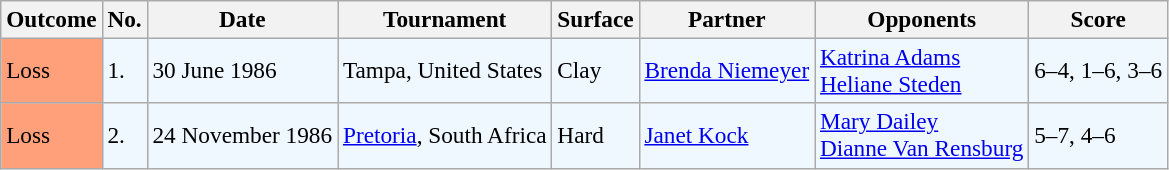<table class="sortable wikitable" style=font-size:97%>
<tr>
<th>Outcome</th>
<th>No.</th>
<th>Date</th>
<th>Tournament</th>
<th>Surface</th>
<th>Partner</th>
<th>Opponents</th>
<th>Score</th>
</tr>
<tr style="background:#f0f8ff;">
<td style="background:#ffa07a;">Loss</td>
<td>1.</td>
<td>30 June 1986</td>
<td>Tampa, United States</td>
<td>Clay</td>
<td> <a href='#'>Brenda Niemeyer</a></td>
<td> <a href='#'>Katrina Adams</a> <br>  <a href='#'>Heliane Steden</a></td>
<td>6–4, 1–6, 3–6</td>
</tr>
<tr style="background:#f0f8ff;">
<td style="background:#ffa07a;">Loss</td>
<td>2.</td>
<td>24 November 1986</td>
<td><a href='#'>Pretoria</a>, South Africa</td>
<td>Hard</td>
<td> <a href='#'>Janet Kock</a></td>
<td> <a href='#'>Mary Dailey</a> <br>  <a href='#'>Dianne Van Rensburg</a></td>
<td>5–7, 4–6</td>
</tr>
</table>
